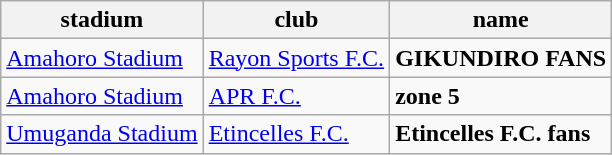<table class="wikitable">
<tr>
<th>stadium</th>
<th>club</th>
<th>name</th>
</tr>
<tr>
<td><a href='#'>Amahoro Stadium</a></td>
<td><a href='#'>Rayon Sports F.C.</a></td>
<td><strong>GIKUNDIRO FANS</strong></td>
</tr>
<tr>
<td><a href='#'>Amahoro Stadium</a></td>
<td><a href='#'>APR F.C.</a></td>
<td><strong>zone 5</strong></td>
</tr>
<tr>
<td><a href='#'>Umuganda Stadium</a></td>
<td><a href='#'>Etincelles F.C.</a></td>
<td><strong>Etincelles F.C. fans</strong></td>
</tr>
</table>
